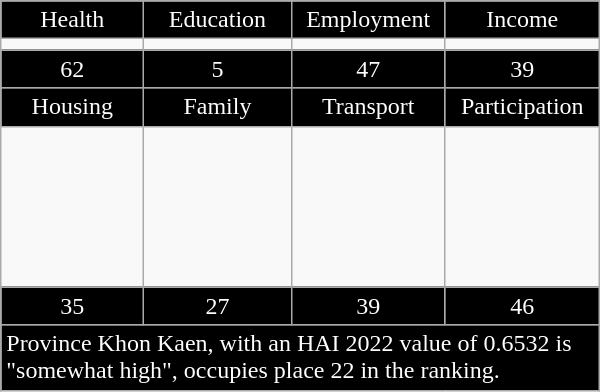<table class="wikitable floatright" style="width:400px;">
<tr>
<td style="text-align:center; width:100px; background:black; color:white;">Health</td>
<td style="text-align:center; width:100px; background:black; color:white;">Education</td>
<td style="text-align:center; width:100px; background:black; color:white;">Employment</td>
<td style="text-align:center; width:100px; background:black; color:white;">Income</td>
</tr>
<tr>
<td></td>
<td></td>
<td></td>
<td></td>
</tr>
<tr>
<td style="text-align:center; background:black; color:white;">62</td>
<td style="text-align:center; background:black; color:white;">5</td>
<td style="text-align:center; background:black; color:white;">47</td>
<td style="text-align:center; background:black; color:white;">39</td>
</tr>
<tr>
<td style="text-align:center; background:black; color:white;">Housing</td>
<td style="text-align:center; background:black; color:white;">Family</td>
<td style="text-align:center; background:black; color:white;">Transport</td>
<td style="text-align:center; background:black; color:white;">Participation</td>
</tr>
<tr>
<td style="height:100px;"></td>
<td></td>
<td></td>
<td></td>
</tr>
<tr>
<td style="text-align:center; background:black; color:white;">35</td>
<td style="text-align:center; background:black; color:white;">27</td>
<td style="text-align:center; background:black; color:white;">39</td>
<td style="text-align:center; background:black; color:white;">46</td>
</tr>
<tr>
<td colspan="4"; style="background:black; color:white;">Province Khon Kaen, with an HAI 2022 value of 0.6532 is "somewhat high", occupies place 22 in the ranking.</td>
</tr>
</table>
